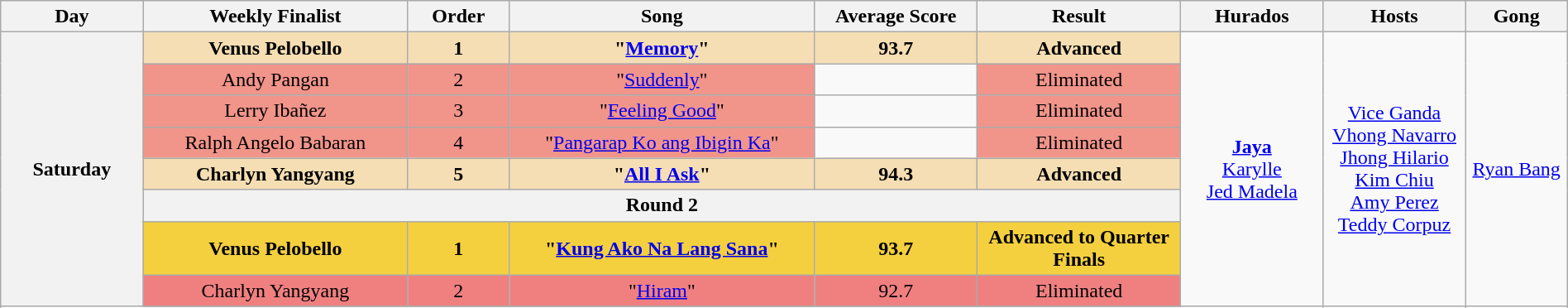<table class="wikitable mw-collapsible mw-collapsed" style="text-align:center; width:100%">
<tr>
<th width="07%">Day</th>
<th width="13%">Weekly Finalist</th>
<th width="05%">Order</th>
<th width="15%">Song</th>
<th width="08%">Average Score</th>
<th width="10%">Result</th>
<th width="07%">Hurados</th>
<th width="07%">Hosts</th>
<th width="05%">Gong</th>
</tr>
<tr>
<th rowspan="9">Saturday<br><small></small></th>
<td style="background-color:#F5DEB3;"><strong>Venus Pelobello</strong></td>
<td style="background-color:#F5DEB3;"><strong>1</strong></td>
<td style="background-color:#F5DEB3;"><strong>"<a href='#'>Memory</a>"</strong></td>
<td style="background-color:#F5DEB3;"><strong>93.7</strong></td>
<td style="background-color:#F5DEB3;"><strong>Advanced</strong></td>
<td rowspan="9"><strong><a href='#'>Jaya</a></strong><br> <a href='#'>Karylle</a> <br> <a href='#'>Jed Madela</a></td>
<td rowspan="9"><a href='#'>Vice Ganda</a><br> <a href='#'>Vhong Navarro</a><br><a href='#'>Jhong Hilario</a><br><a href='#'>Kim Chiu</a><br><a href='#'>Amy Perez</a><br><a href='#'>Teddy Corpuz</a></td>
<td rowspan="9"><a href='#'>Ryan Bang</a></td>
</tr>
<tr>
<td style="background-color:#F1948A;">Andy Pangan</td>
<td style="background-color:#F1948A;">2</td>
<td style="background-color:#F1948A;">"<a href='#'>Suddenly</a>"</td>
<td></td>
<td style="background-color:#F1948A;">Eliminated</td>
</tr>
<tr>
<td style="background-color:#F1948A;">Lerry Ibañez</td>
<td style="background-color:#F1948A;">3</td>
<td style="background-color:#F1948A;">"<a href='#'>Feeling Good</a>"</td>
<td></td>
<td style="background-color:#F1948A;">Eliminated</td>
</tr>
<tr>
<td style="background-color:#F1948A;">Ralph Angelo Babaran</td>
<td style="background-color:#F1948A;">4</td>
<td style="background-color:#F1948A;">"<a href='#'>Pangarap Ko ang Ibigin Ka</a>"</td>
<td></td>
<td style="background-color:#F1948A;">Eliminated</td>
</tr>
<tr>
<td style="background-color:#F5DEB3;"><strong>Charlyn Yangyang</strong></td>
<td style="background-color:#F5DEB3;"><strong>5</strong></td>
<td style="background-color:#F5DEB3;"><strong>"<a href='#'>All I Ask</a>"</strong></td>
<td style="background-color:#F5DEB3;"><strong>94.3</strong></td>
<td style="background-color:#F5DEB3;"><strong>Advanced</strong></td>
</tr>
<tr>
<th colspan="5">Round 2</th>
</tr>
<tr>
<td style="background-color:#F4D03F;"><strong>Venus Pelobello</strong></td>
<td style="background-color:#F4D03F;"><strong>1</strong></td>
<td style="background-color:#F4D03F;"><strong>"<a href='#'>Kung Ako Na Lang Sana</a>"</strong></td>
<td style="background-color:#F4D03F;"><strong>93.7</strong></td>
<td style="background-color:#F4D03F;"><strong>Advanced to Quarter Finals</strong></td>
</tr>
<tr>
<td style="background-color:#F08080;">Charlyn Yangyang</td>
<td style="background-color:#F08080;">2</td>
<td style="background-color:#F08080;">"<a href='#'>Hiram</a>"</td>
<td style="background-color:#F08080;">92.7</td>
<td style="background-color:#F08080;">Eliminated</td>
</tr>
<tr>
</tr>
</table>
